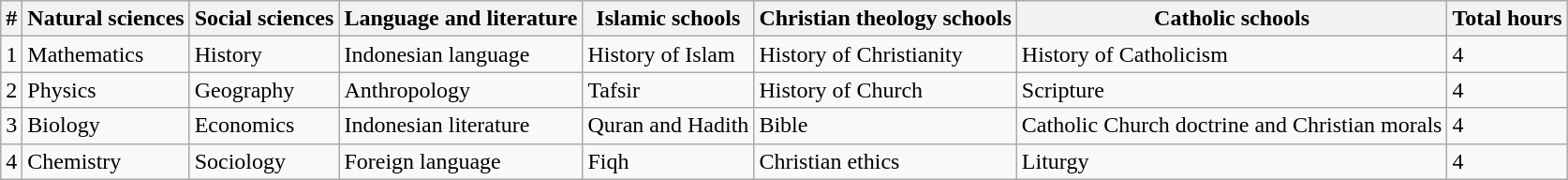<table class="wikitable sortable">
<tr>
<th>#</th>
<th>Natural sciences</th>
<th>Social sciences</th>
<th>Language and literature</th>
<th>Islamic schools</th>
<th>Christian theology schools</th>
<th>Catholic schools</th>
<th>Total hours</th>
</tr>
<tr>
<td>1</td>
<td>Mathematics</td>
<td>History</td>
<td>Indonesian language</td>
<td>History of Islam</td>
<td>History of Christianity</td>
<td>History of Catholicism</td>
<td>4</td>
</tr>
<tr>
<td>2</td>
<td>Physics</td>
<td>Geography</td>
<td>Anthropology</td>
<td>Tafsir</td>
<td>History of Church</td>
<td>Scripture</td>
<td>4</td>
</tr>
<tr>
<td>3</td>
<td>Biology</td>
<td>Economics</td>
<td>Indonesian literature</td>
<td>Quran and Hadith</td>
<td>Bible</td>
<td>Catholic Church doctrine and Christian morals</td>
<td>4</td>
</tr>
<tr>
<td>4</td>
<td>Chemistry</td>
<td>Sociology</td>
<td>Foreign language</td>
<td>Fiqh</td>
<td>Christian ethics</td>
<td>Liturgy</td>
<td>4</td>
</tr>
</table>
